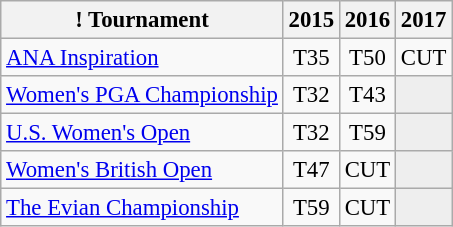<table class="wikitable" style="font-size:95%;text-align:center;">
<tr>
<th>! Tournament</th>
<th>2015</th>
<th>2016</th>
<th>2017</th>
</tr>
<tr>
<td align=left><a href='#'>ANA Inspiration</a></td>
<td>T35</td>
<td>T50</td>
<td>CUT</td>
</tr>
<tr>
<td align=left><a href='#'>Women's PGA Championship</a></td>
<td>T32</td>
<td>T43</td>
<td style="background:#eeeeee;"></td>
</tr>
<tr>
<td align=left><a href='#'>U.S. Women's Open</a></td>
<td>T32</td>
<td>T59</td>
<td style="background:#eeeeee;"></td>
</tr>
<tr>
<td align=left><a href='#'>Women's British Open</a></td>
<td>T47</td>
<td>CUT</td>
<td style="background:#eeeeee;"></td>
</tr>
<tr>
<td align=left><a href='#'>The Evian Championship</a></td>
<td>T59</td>
<td>CUT</td>
<td style="background:#eeeeee;"></td>
</tr>
</table>
